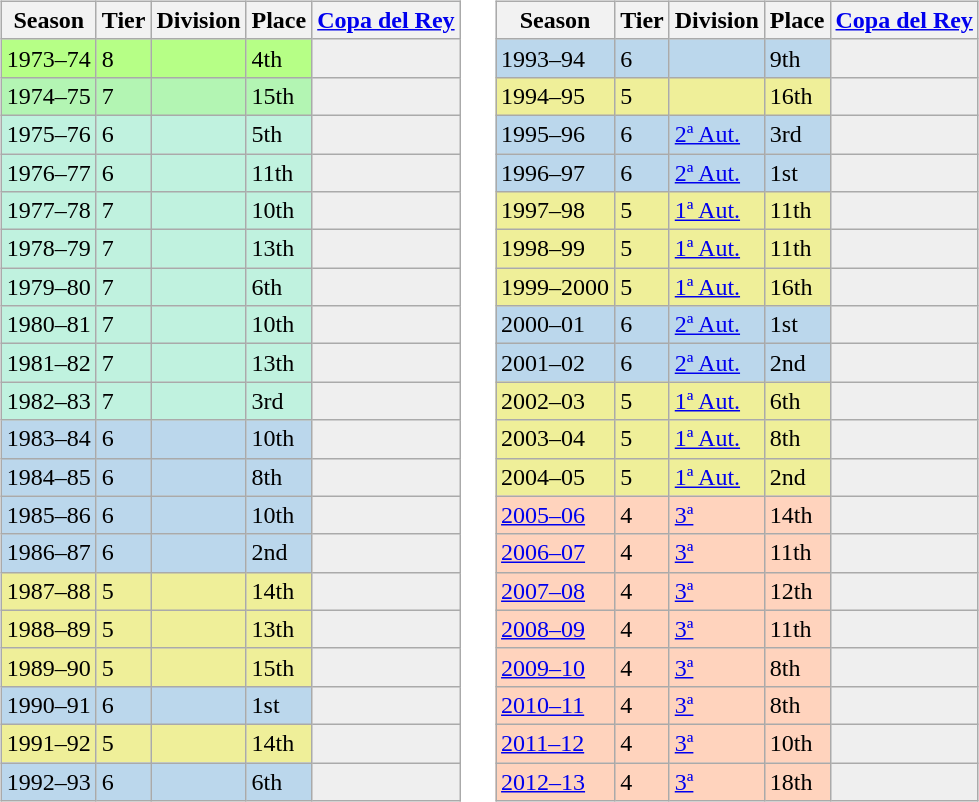<table>
<tr>
<td valign="top" width=49%><br><table class="wikitable">
<tr style="background:#f0f6fa;">
<th>Season</th>
<th>Tier</th>
<th>Division</th>
<th>Place</th>
<th><a href='#'>Copa del Rey</a></th>
</tr>
<tr>
<td style="background:#B6FF86;">1973–74</td>
<td style="background:#B6FF86;">8</td>
<td style="background:#B6FF86;"></td>
<td style="background:#B6FF86;">4th</td>
<th style="background:#EFEFEF;"></th>
</tr>
<tr>
<td style="background:#B3F5B3;">1974–75</td>
<td style="background:#B3F5B3;">7</td>
<td style="background:#B3F5B3;"></td>
<td style="background:#B3F5B3;">15th</td>
<th style="background:#EFEFEF;"></th>
</tr>
<tr>
<td style="background:#C0F2DF;">1975–76</td>
<td style="background:#C0F2DF;">6</td>
<td style="background:#C0F2DF;"></td>
<td style="background:#C0F2DF;">5th</td>
<th style="background:#EFEFEF;"></th>
</tr>
<tr>
<td style="background:#C0F2DF;">1976–77</td>
<td style="background:#C0F2DF;">6</td>
<td style="background:#C0F2DF;"></td>
<td style="background:#C0F2DF;">11th</td>
<th style="background:#EFEFEF;"></th>
</tr>
<tr>
<td style="background:#C0F2DF;">1977–78</td>
<td style="background:#C0F2DF;">7</td>
<td style="background:#C0F2DF;"></td>
<td style="background:#C0F2DF;">10th</td>
<th style="background:#EFEFEF;"></th>
</tr>
<tr>
<td style="background:#C0F2DF;">1978–79</td>
<td style="background:#C0F2DF;">7</td>
<td style="background:#C0F2DF;"></td>
<td style="background:#C0F2DF;">13th</td>
<th style="background:#EFEFEF;"></th>
</tr>
<tr>
<td style="background:#C0F2DF;">1979–80</td>
<td style="background:#C0F2DF;">7</td>
<td style="background:#C0F2DF;"></td>
<td style="background:#C0F2DF;">6th</td>
<th style="background:#EFEFEF;"></th>
</tr>
<tr>
<td style="background:#C0F2DF;">1980–81</td>
<td style="background:#C0F2DF;">7</td>
<td style="background:#C0F2DF;"></td>
<td style="background:#C0F2DF;">10th</td>
<th style="background:#EFEFEF;"></th>
</tr>
<tr>
<td style="background:#C0F2DF;">1981–82</td>
<td style="background:#C0F2DF;">7</td>
<td style="background:#C0F2DF;"></td>
<td style="background:#C0F2DF;">13th</td>
<th style="background:#EFEFEF;"></th>
</tr>
<tr>
<td style="background:#C0F2DF;">1982–83</td>
<td style="background:#C0F2DF;">7</td>
<td style="background:#C0F2DF;"></td>
<td style="background:#C0F2DF;">3rd</td>
<th style="background:#EFEFEF;"></th>
</tr>
<tr>
<td style="background:#BBD7EC;">1983–84</td>
<td style="background:#BBD7EC;">6</td>
<td style="background:#BBD7EC;"></td>
<td style="background:#BBD7EC;">10th</td>
<th style="background:#efefef;"></th>
</tr>
<tr>
<td style="background:#BBD7EC;">1984–85</td>
<td style="background:#BBD7EC;">6</td>
<td style="background:#BBD7EC;"></td>
<td style="background:#BBD7EC;">8th</td>
<th style="background:#efefef;"></th>
</tr>
<tr>
<td style="background:#BBD7EC;">1985–86</td>
<td style="background:#BBD7EC;">6</td>
<td style="background:#BBD7EC;"></td>
<td style="background:#BBD7EC;">10th</td>
<th style="background:#efefef;"></th>
</tr>
<tr>
<td style="background:#BBD7EC;">1986–87</td>
<td style="background:#BBD7EC;">6</td>
<td style="background:#BBD7EC;"></td>
<td style="background:#BBD7EC;">2nd</td>
<th style="background:#efefef;"></th>
</tr>
<tr>
<td style="background:#EFEF99;">1987–88</td>
<td style="background:#EFEF99;">5</td>
<td style="background:#EFEF99;"></td>
<td style="background:#EFEF99;">14th</td>
<th style="background:#efefef;"></th>
</tr>
<tr>
<td style="background:#EFEF99;">1988–89</td>
<td style="background:#EFEF99;">5</td>
<td style="background:#EFEF99;"></td>
<td style="background:#EFEF99;">13th</td>
<th style="background:#efefef;"></th>
</tr>
<tr>
<td style="background:#EFEF99;">1989–90</td>
<td style="background:#EFEF99;">5</td>
<td style="background:#EFEF99;"></td>
<td style="background:#EFEF99;">15th</td>
<th style="background:#efefef;"></th>
</tr>
<tr>
<td style="background:#BBD7EC;">1990–91</td>
<td style="background:#BBD7EC;">6</td>
<td style="background:#BBD7EC;"></td>
<td style="background:#BBD7EC;">1st</td>
<th style="background:#efefef;"></th>
</tr>
<tr>
<td style="background:#EFEF99;">1991–92</td>
<td style="background:#EFEF99;">5</td>
<td style="background:#EFEF99;"></td>
<td style="background:#EFEF99;">14th</td>
<th style="background:#efefef;"></th>
</tr>
<tr>
<td style="background:#BBD7EC;">1992–93</td>
<td style="background:#BBD7EC;">6</td>
<td style="background:#BBD7EC;"></td>
<td style="background:#BBD7EC;">6th</td>
<th style="background:#efefef;"></th>
</tr>
</table>
</td>
<td valign="top" width=51%><br><table class="wikitable">
<tr style="background:#f0f6fa;">
<th>Season</th>
<th>Tier</th>
<th>Division</th>
<th>Place</th>
<th><a href='#'>Copa del Rey</a></th>
</tr>
<tr>
<td style="background:#BBD7EC;">1993–94</td>
<td style="background:#BBD7EC;">6</td>
<td style="background:#BBD7EC;"></td>
<td style="background:#BBD7EC;">9th</td>
<th style="background:#efefef;"></th>
</tr>
<tr>
<td style="background:#EFEF99;">1994–95</td>
<td style="background:#EFEF99;">5</td>
<td style="background:#EFEF99;"></td>
<td style="background:#EFEF99;">16th</td>
<th style="background:#efefef;"></th>
</tr>
<tr>
<td style="background:#BBD7EC;">1995–96</td>
<td style="background:#BBD7EC;">6</td>
<td style="background:#BBD7EC;"><a href='#'>2ª Aut.</a></td>
<td style="background:#BBD7EC;">3rd</td>
<th style="background:#efefef;"></th>
</tr>
<tr>
<td style="background:#BBD7EC;">1996–97</td>
<td style="background:#BBD7EC;">6</td>
<td style="background:#BBD7EC;"><a href='#'>2ª Aut.</a></td>
<td style="background:#BBD7EC;">1st</td>
<th style="background:#efefef;"></th>
</tr>
<tr>
<td style="background:#EFEF99;">1997–98</td>
<td style="background:#EFEF99;">5</td>
<td style="background:#EFEF99;"><a href='#'>1ª Aut.</a></td>
<td style="background:#EFEF99;">11th</td>
<th style="background:#efefef;"></th>
</tr>
<tr>
<td style="background:#EFEF99;">1998–99</td>
<td style="background:#EFEF99;">5</td>
<td style="background:#EFEF99;"><a href='#'>1ª Aut.</a></td>
<td style="background:#EFEF99;">11th</td>
<th style="background:#efefef;"></th>
</tr>
<tr>
<td style="background:#EFEF99;">1999–2000</td>
<td style="background:#EFEF99;">5</td>
<td style="background:#EFEF99;"><a href='#'>1ª Aut.</a></td>
<td style="background:#EFEF99;">16th</td>
<th style="background:#efefef;"></th>
</tr>
<tr>
<td style="background:#BBD7EC;">2000–01</td>
<td style="background:#BBD7EC;">6</td>
<td style="background:#BBD7EC;"><a href='#'>2ª Aut.</a></td>
<td style="background:#BBD7EC;">1st</td>
<th style="background:#efefef;"></th>
</tr>
<tr>
<td style="background:#BBD7EC;">2001–02</td>
<td style="background:#BBD7EC;">6</td>
<td style="background:#BBD7EC;"><a href='#'>2ª Aut.</a></td>
<td style="background:#BBD7EC;">2nd</td>
<th style="background:#efefef;"></th>
</tr>
<tr>
<td style="background:#EFEF99;">2002–03</td>
<td style="background:#EFEF99;">5</td>
<td style="background:#EFEF99;"><a href='#'>1ª Aut.</a></td>
<td style="background:#EFEF99;">6th</td>
<th style="background:#efefef;"></th>
</tr>
<tr>
<td style="background:#EFEF99;">2003–04</td>
<td style="background:#EFEF99;">5</td>
<td style="background:#EFEF99;"><a href='#'>1ª Aut.</a></td>
<td style="background:#EFEF99;">8th</td>
<th style="background:#efefef;"></th>
</tr>
<tr>
<td style="background:#EFEF99;">2004–05</td>
<td style="background:#EFEF99;">5</td>
<td style="background:#EFEF99;"><a href='#'>1ª Aut.</a></td>
<td style="background:#EFEF99;">2nd</td>
<th style="background:#efefef;"></th>
</tr>
<tr>
<td style="background:#FFD3BD;"><a href='#'>2005–06</a></td>
<td style="background:#FFD3BD;">4</td>
<td style="background:#FFD3BD;"><a href='#'>3ª</a></td>
<td style="background:#FFD3BD;">14th</td>
<th style="background:#efefef;"></th>
</tr>
<tr>
<td style="background:#FFD3BD;"><a href='#'>2006–07</a></td>
<td style="background:#FFD3BD;">4</td>
<td style="background:#FFD3BD;"><a href='#'>3ª</a></td>
<td style="background:#FFD3BD;">11th</td>
<th style="background:#efefef;"></th>
</tr>
<tr>
<td style="background:#FFD3BD;"><a href='#'>2007–08</a></td>
<td style="background:#FFD3BD;">4</td>
<td style="background:#FFD3BD;"><a href='#'>3ª</a></td>
<td style="background:#FFD3BD;">12th</td>
<th style="background:#efefef;"></th>
</tr>
<tr>
<td style="background:#FFD3BD;"><a href='#'>2008–09</a></td>
<td style="background:#FFD3BD;">4</td>
<td style="background:#FFD3BD;"><a href='#'>3ª</a></td>
<td style="background:#FFD3BD;">11th</td>
<td style="background:#efefef;"></td>
</tr>
<tr>
<td style="background:#FFD3BD;"><a href='#'>2009–10</a></td>
<td style="background:#FFD3BD;">4</td>
<td style="background:#FFD3BD;"><a href='#'>3ª</a></td>
<td style="background:#FFD3BD;">8th</td>
<td style="background:#efefef;"></td>
</tr>
<tr>
<td style="background:#FFD3BD;"><a href='#'>2010–11</a></td>
<td style="background:#FFD3BD;">4</td>
<td style="background:#FFD3BD;"><a href='#'>3ª</a></td>
<td style="background:#FFD3BD;">8th</td>
<td style="background:#efefef;"></td>
</tr>
<tr>
<td style="background:#FFD3BD;"><a href='#'>2011–12</a></td>
<td style="background:#FFD3BD;">4</td>
<td style="background:#FFD3BD;"><a href='#'>3ª</a></td>
<td style="background:#FFD3BD;">10th</td>
<td style="background:#efefef;"></td>
</tr>
<tr>
<td style="background:#FFD3BD;"><a href='#'>2012–13</a></td>
<td style="background:#FFD3BD;">4</td>
<td style="background:#FFD3BD;"><a href='#'>3ª</a></td>
<td style="background:#FFD3BD;">18th</td>
<td style="background:#efefef;"></td>
</tr>
</table>
</td>
</tr>
</table>
